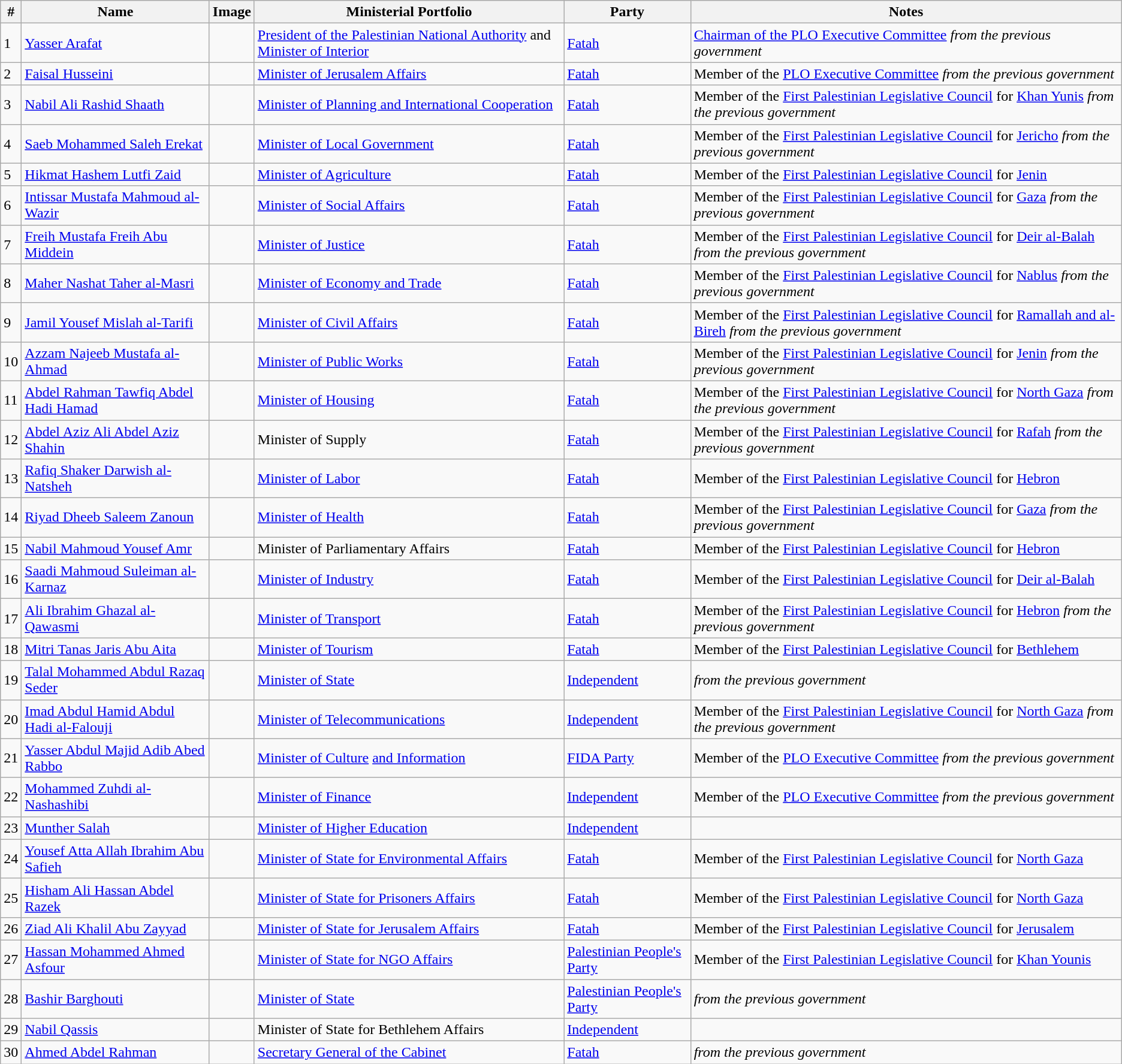<table class="wikitable sortable">
<tr>
<th>#</th>
<th>Name</th>
<th>Image</th>
<th>Ministerial Portfolio</th>
<th>Party</th>
<th>Notes</th>
</tr>
<tr>
<td>1</td>
<td><a href='#'>Yasser Arafat</a></td>
<td></td>
<td><a href='#'>President of the Palestinian National Authority</a> and <a href='#'>Minister of Interior</a></td>
<td><a href='#'>Fatah</a></td>
<td><a href='#'>Chairman of the PLO Executive Committee</a> <em>from the previous government</em></td>
</tr>
<tr>
<td>2</td>
<td><a href='#'>Faisal Husseini</a></td>
<td></td>
<td><a href='#'>Minister of Jerusalem Affairs</a></td>
<td><a href='#'>Fatah</a></td>
<td>Member of the <a href='#'>PLO Executive Committee</a> <em>from the previous government</em></td>
</tr>
<tr>
<td>3</td>
<td><a href='#'>Nabil Ali Rashid Shaath</a></td>
<td></td>
<td><a href='#'>Minister of Planning and International Cooperation</a></td>
<td><a href='#'>Fatah</a></td>
<td>Member of the <a href='#'>First Palestinian Legislative Council</a> for <a href='#'>Khan Yunis</a> <em>from the previous government</em></td>
</tr>
<tr>
<td>4</td>
<td><a href='#'>Saeb Mohammed Saleh Erekat</a></td>
<td></td>
<td><a href='#'>Minister of Local Government</a></td>
<td><a href='#'>Fatah</a></td>
<td>Member of the <a href='#'>First Palestinian Legislative Council</a> for <a href='#'>Jericho</a> <em>from the previous government</em></td>
</tr>
<tr>
<td>5</td>
<td><a href='#'>Hikmat Hashem Lutfi Zaid</a></td>
<td></td>
<td><a href='#'>Minister of Agriculture</a></td>
<td><a href='#'>Fatah</a></td>
<td>Member of the <a href='#'>First Palestinian Legislative Council</a> for <a href='#'>Jenin</a></td>
</tr>
<tr>
<td>6</td>
<td><a href='#'>Intissar Mustafa Mahmoud al-Wazir</a></td>
<td></td>
<td><a href='#'>Minister of Social Affairs</a></td>
<td><a href='#'>Fatah</a></td>
<td>Member of the <a href='#'>First Palestinian Legislative Council</a> for <a href='#'>Gaza</a> <em>from the previous government</em></td>
</tr>
<tr>
<td>7</td>
<td><a href='#'>Freih Mustafa Freih Abu Middein</a></td>
<td></td>
<td><a href='#'>Minister of Justice</a></td>
<td><a href='#'>Fatah</a></td>
<td>Member of the <a href='#'>First Palestinian Legislative Council</a> for <a href='#'>Deir al-Balah</a> <em>from the previous government</em></td>
</tr>
<tr>
<td>8</td>
<td><a href='#'>Maher Nashat Taher al-Masri</a></td>
<td></td>
<td><a href='#'>Minister of Economy and Trade</a></td>
<td><a href='#'>Fatah</a></td>
<td>Member of the <a href='#'>First Palestinian Legislative Council</a> for <a href='#'>Nablus</a> <em>from the previous government</em></td>
</tr>
<tr>
<td>9</td>
<td><a href='#'>Jamil Yousef Mislah al-Tarifi</a></td>
<td></td>
<td><a href='#'>Minister of Civil Affairs</a></td>
<td><a href='#'>Fatah</a></td>
<td>Member of the <a href='#'>First Palestinian Legislative Council</a> for <a href='#'>Ramallah and al-Bireh</a> <em>from the previous government</em></td>
</tr>
<tr>
<td>10</td>
<td><a href='#'>Azzam Najeeb Mustafa al-Ahmad</a></td>
<td></td>
<td><a href='#'>Minister of Public Works</a></td>
<td><a href='#'>Fatah</a></td>
<td>Member of the <a href='#'>First Palestinian Legislative Council</a> for <a href='#'>Jenin</a> <em>from the previous government</em></td>
</tr>
<tr>
<td>11</td>
<td><a href='#'>Abdel Rahman Tawfiq Abdel Hadi Hamad</a></td>
<td></td>
<td><a href='#'>Minister of Housing</a></td>
<td><a href='#'>Fatah</a></td>
<td>Member of the <a href='#'>First Palestinian Legislative Council</a> for <a href='#'>North Gaza</a> <em>from the previous government</em></td>
</tr>
<tr>
<td>12</td>
<td><a href='#'>Abdel Aziz Ali Abdel Aziz Shahin</a></td>
<td></td>
<td>Minister of Supply</td>
<td><a href='#'>Fatah</a></td>
<td>Member of the <a href='#'>First Palestinian Legislative Council</a> for <a href='#'>Rafah</a> <em>from the previous government</em></td>
</tr>
<tr>
<td>13</td>
<td><a href='#'>Rafiq Shaker Darwish al-Natsheh</a></td>
<td></td>
<td><a href='#'>Minister of Labor</a></td>
<td><a href='#'>Fatah</a></td>
<td>Member of the <a href='#'>First Palestinian Legislative Council</a> for <a href='#'>Hebron</a></td>
</tr>
<tr>
<td>14</td>
<td><a href='#'>Riyad Dheeb Saleem Zanoun</a></td>
<td></td>
<td><a href='#'>Minister of Health</a></td>
<td><a href='#'>Fatah</a></td>
<td>Member of the <a href='#'>First Palestinian Legislative Council</a> for <a href='#'>Gaza</a> <em>from the previous government</em></td>
</tr>
<tr>
<td>15</td>
<td><a href='#'>Nabil Mahmoud Yousef Amr</a></td>
<td></td>
<td>Minister of Parliamentary Affairs</td>
<td><a href='#'>Fatah</a></td>
<td>Member of the <a href='#'>First Palestinian Legislative Council</a> for <a href='#'>Hebron</a></td>
</tr>
<tr>
<td>16</td>
<td><a href='#'>Saadi Mahmoud Suleiman al-Karnaz</a></td>
<td></td>
<td><a href='#'>Minister of Industry</a></td>
<td><a href='#'>Fatah</a></td>
<td>Member of the <a href='#'>First Palestinian Legislative Council</a> for <a href='#'>Deir al-Balah</a></td>
</tr>
<tr>
<td>17</td>
<td><a href='#'>Ali Ibrahim Ghazal al-Qawasmi</a></td>
<td></td>
<td><a href='#'>Minister of Transport</a></td>
<td><a href='#'>Fatah</a></td>
<td>Member of the <a href='#'>First Palestinian Legislative Council</a> for <a href='#'>Hebron</a> <em>from the previous government</em></td>
</tr>
<tr>
<td>18</td>
<td><a href='#'>Mitri Tanas Jaris Abu Aita</a></td>
<td></td>
<td><a href='#'>Minister of Tourism</a></td>
<td><a href='#'>Fatah</a></td>
<td>Member of the <a href='#'>First Palestinian Legislative Council</a> for <a href='#'>Bethlehem</a></td>
</tr>
<tr>
<td>19</td>
<td><a href='#'>Talal Mohammed Abdul Razaq Seder</a></td>
<td></td>
<td><a href='#'>Minister of State</a></td>
<td><a href='#'>Independent</a></td>
<td><em>from the previous government</em></td>
</tr>
<tr>
<td>20</td>
<td><a href='#'>Imad Abdul Hamid Abdul Hadi al-Falouji</a></td>
<td></td>
<td><a href='#'>Minister of Telecommunications</a></td>
<td><a href='#'>Independent</a></td>
<td>Member of the <a href='#'>First Palestinian Legislative Council</a> for <a href='#'>North Gaza</a> <em>from the previous government</em></td>
</tr>
<tr>
<td>21</td>
<td><a href='#'>Yasser Abdul Majid Adib Abed Rabbo</a></td>
<td></td>
<td><a href='#'>Minister of Culture</a> <a href='#'>and Information</a></td>
<td><a href='#'>FIDA Party</a></td>
<td>Member of the <a href='#'>PLO Executive Committee</a> <em>from the previous government</em></td>
</tr>
<tr>
<td>22</td>
<td><a href='#'>Mohammed Zuhdi al-Nashashibi</a></td>
<td></td>
<td><a href='#'>Minister of Finance</a></td>
<td><a href='#'>Independent</a></td>
<td>Member of the <a href='#'>PLO Executive Committee</a> <em>from the previous government</em></td>
</tr>
<tr>
<td>23</td>
<td><a href='#'>Munther Salah</a></td>
<td></td>
<td><a href='#'>Minister of Higher Education</a></td>
<td><a href='#'>Independent</a></td>
<td></td>
</tr>
<tr>
<td>24</td>
<td><a href='#'>Yousef Atta Allah Ibrahim Abu Safieh</a></td>
<td></td>
<td><a href='#'>Minister of State for Environmental Affairs</a></td>
<td><a href='#'>Fatah</a></td>
<td>Member of the <a href='#'>First Palestinian Legislative Council</a> for <a href='#'>North Gaza</a></td>
</tr>
<tr>
<td>25</td>
<td><a href='#'>Hisham Ali Hassan Abdel Razek</a></td>
<td></td>
<td><a href='#'>Minister of State for Prisoners Affairs</a></td>
<td><a href='#'>Fatah</a></td>
<td>Member of the <a href='#'>First Palestinian Legislative Council</a> for <a href='#'>North Gaza</a></td>
</tr>
<tr>
<td>26</td>
<td><a href='#'>Ziad Ali Khalil Abu Zayyad</a></td>
<td></td>
<td><a href='#'>Minister of State for Jerusalem Affairs</a></td>
<td><a href='#'>Fatah</a></td>
<td>Member of the <a href='#'>First Palestinian Legislative Council</a> for <a href='#'>Jerusalem</a></td>
</tr>
<tr>
<td>27</td>
<td><a href='#'>Hassan Mohammed Ahmed Asfour</a></td>
<td></td>
<td><a href='#'>Minister of State for NGO Affairs</a></td>
<td><a href='#'>Palestinian People's Party</a></td>
<td>Member of the <a href='#'>First Palestinian Legislative Council</a> for <a href='#'>Khan Younis</a></td>
</tr>
<tr>
<td>28</td>
<td><a href='#'>Bashir Barghouti</a></td>
<td></td>
<td><a href='#'>Minister of State</a></td>
<td><a href='#'>Palestinian People's Party</a></td>
<td><em>from the previous government</em></td>
</tr>
<tr>
<td>29</td>
<td><a href='#'>Nabil Qassis</a></td>
<td></td>
<td>Minister of State for Bethlehem Affairs</td>
<td><a href='#'>Independent</a></td>
<td></td>
</tr>
<tr>
<td>30</td>
<td><a href='#'>Ahmed Abdel Rahman</a></td>
<td></td>
<td><a href='#'>Secretary General of the Cabinet</a></td>
<td><a href='#'>Fatah</a></td>
<td><em>from the previous government</em></td>
</tr>
</table>
